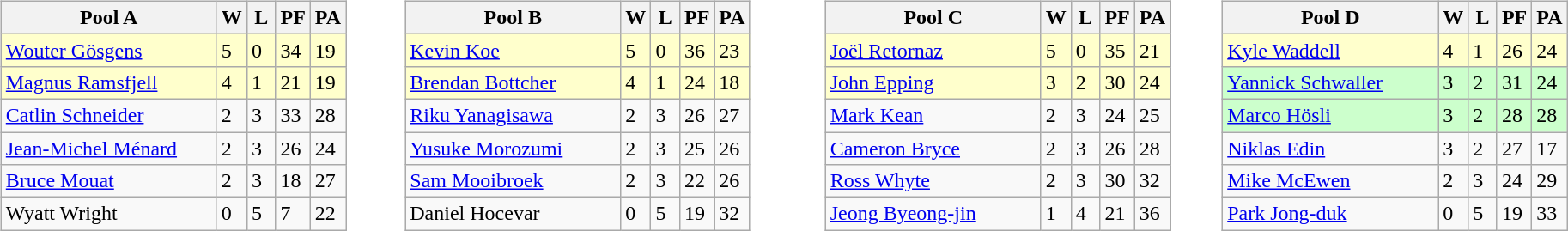<table table>
<tr>
<td valign=top width=10%><br><table class=wikitable>
<tr>
<th width=160>Pool A</th>
<th width=15>W</th>
<th width=15>L</th>
<th width=15>PF</th>
<th width=15>PA</th>
</tr>
<tr bgcolor=#ffffcc>
<td> <a href='#'>Wouter Gösgens</a></td>
<td>5</td>
<td>0</td>
<td>34</td>
<td>19</td>
</tr>
<tr bgcolor=#ffffcc>
<td> <a href='#'>Magnus Ramsfjell</a></td>
<td>4</td>
<td>1</td>
<td>21</td>
<td>19</td>
</tr>
<tr>
<td> <a href='#'>Catlin Schneider</a></td>
<td>2</td>
<td>3</td>
<td>33</td>
<td>28</td>
</tr>
<tr>
<td> <a href='#'>Jean-Michel Ménard</a></td>
<td>2</td>
<td>3</td>
<td>26</td>
<td>24</td>
</tr>
<tr>
<td> <a href='#'>Bruce Mouat</a></td>
<td>2</td>
<td>3</td>
<td>18</td>
<td>27</td>
</tr>
<tr>
<td> Wyatt Wright</td>
<td>0</td>
<td>5</td>
<td>7</td>
<td>22</td>
</tr>
</table>
</td>
<td valign=top width=10%><br><table class=wikitable>
<tr>
<th width=160>Pool B</th>
<th width=15>W</th>
<th width=15>L</th>
<th width=15>PF</th>
<th width=15>PA</th>
</tr>
<tr bgcolor=#ffffcc>
<td> <a href='#'>Kevin Koe</a></td>
<td>5</td>
<td>0</td>
<td>36</td>
<td>23</td>
</tr>
<tr bgcolor=#ffffcc>
<td> <a href='#'>Brendan Bottcher</a></td>
<td>4</td>
<td>1</td>
<td>24</td>
<td>18</td>
</tr>
<tr>
<td> <a href='#'>Riku Yanagisawa</a></td>
<td>2</td>
<td>3</td>
<td>26</td>
<td>27</td>
</tr>
<tr>
<td> <a href='#'>Yusuke Morozumi</a></td>
<td>2</td>
<td>3</td>
<td>25</td>
<td>26</td>
</tr>
<tr>
<td> <a href='#'>Sam Mooibroek</a></td>
<td>2</td>
<td>3</td>
<td>22</td>
<td>26</td>
</tr>
<tr>
<td> Daniel Hocevar</td>
<td>0</td>
<td>5</td>
<td>19</td>
<td>32</td>
</tr>
</table>
</td>
<td valign=top width=10%><br><table class=wikitable>
<tr>
<th width=160>Pool C</th>
<th width=15>W</th>
<th width=15>L</th>
<th width=15>PF</th>
<th width=15>PA</th>
</tr>
<tr bgcolor=#ffffcc>
<td> <a href='#'>Joël Retornaz</a></td>
<td>5</td>
<td>0</td>
<td>35</td>
<td>21</td>
</tr>
<tr bgcolor=#ffffcc>
<td> <a href='#'>John Epping</a></td>
<td>3</td>
<td>2</td>
<td>30</td>
<td>24</td>
</tr>
<tr>
<td> <a href='#'>Mark Kean</a></td>
<td>2</td>
<td>3</td>
<td>24</td>
<td>25</td>
</tr>
<tr>
<td> <a href='#'>Cameron Bryce</a></td>
<td>2</td>
<td>3</td>
<td>26</td>
<td>28</td>
</tr>
<tr>
<td> <a href='#'>Ross Whyte</a></td>
<td>2</td>
<td>3</td>
<td>30</td>
<td>32</td>
</tr>
<tr>
<td> <a href='#'>Jeong Byeong-jin</a></td>
<td>1</td>
<td>4</td>
<td>21</td>
<td>36</td>
</tr>
</table>
</td>
<td valign=top width=10%><br><table class=wikitable>
<tr>
<th width=160>Pool D</th>
<th width=15>W</th>
<th width=15>L</th>
<th width=15>PF</th>
<th width=15>PA</th>
</tr>
<tr bgcolor=#ffffcc>
<td> <a href='#'>Kyle Waddell</a></td>
<td>4</td>
<td>1</td>
<td>26</td>
<td>24</td>
</tr>
<tr bgcolor=#ccffcc>
<td> <a href='#'>Yannick Schwaller</a></td>
<td>3</td>
<td>2</td>
<td>31</td>
<td>24</td>
</tr>
<tr bgcolor=#ccffcc>
<td> <a href='#'>Marco Hösli</a></td>
<td>3</td>
<td>2</td>
<td>28</td>
<td>28</td>
</tr>
<tr>
<td> <a href='#'>Niklas Edin</a></td>
<td>3</td>
<td>2</td>
<td>27</td>
<td>17</td>
</tr>
<tr>
<td> <a href='#'>Mike McEwen</a></td>
<td>2</td>
<td>3</td>
<td>24</td>
<td>29</td>
</tr>
<tr>
<td> <a href='#'>Park Jong-duk</a></td>
<td>0</td>
<td>5</td>
<td>19</td>
<td>33</td>
</tr>
</table>
</td>
</tr>
</table>
